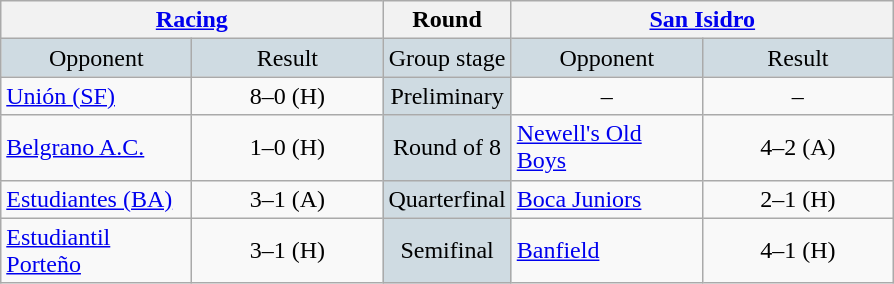<table class="wikitable" style="text-align:center;">
<tr>
<th colspan=3 width= 120px><a href='#'>Racing</a></th>
<th>Round</th>
<th colspan=3 width= 120px><a href='#'>San Isidro</a></th>
</tr>
<tr bgcolor= #CFDBE2>
<td width= 120px>Opponent</td>
<td colspan=2 width= 120px>Result</td>
<td>Group stage</td>
<td width= 120px>Opponent</td>
<td colspan=2 width= 120px>Result</td>
</tr>
<tr>
<td align= left><a href='#'>Unión (SF)</a></td>
<td colspan=2>8–0 (H)</td>
<td bgcolor= #CFDBE2>Preliminary</td>
<td align=center>–</td>
<td colspan=2>–</td>
</tr>
<tr>
<td align= left><a href='#'>Belgrano A.C.</a></td>
<td colspan=2>1–0 (H)</td>
<td bgcolor= #CFDBE2>Round of 8</td>
<td align=left><a href='#'>Newell's Old Boys</a></td>
<td colspan=2>4–2 (A)</td>
</tr>
<tr>
<td align=left><a href='#'>Estudiantes (BA)</a></td>
<td colspan=2>3–1 (A)</td>
<td bgcolor= #CFDBE2>Quarterfinal</td>
<td align=left><a href='#'>Boca Juniors</a></td>
<td colspan=2>2–1 (H)</td>
</tr>
<tr>
<td align=left><a href='#'>Estudiantil Porteño</a></td>
<td colspan=2>3–1 (H)</td>
<td bgcolor= #CFDBE2>Semifinal</td>
<td align=left><a href='#'>Banfield</a></td>
<td colspan=2>4–1 (H)</td>
</tr>
</table>
